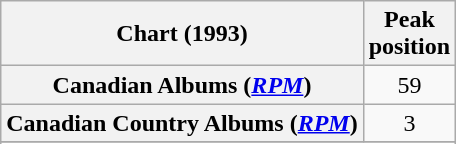<table class="wikitable sortable plainrowheaders" style="text-align:center">
<tr>
<th scope="col">Chart (1993)</th>
<th scope="col">Peak<br>position</th>
</tr>
<tr>
<th scope="row">Canadian Albums (<em><a href='#'>RPM</a></em>)</th>
<td>59</td>
</tr>
<tr>
<th scope="row">Canadian Country Albums (<em><a href='#'>RPM</a></em>)</th>
<td>3</td>
</tr>
<tr>
</tr>
<tr>
</tr>
</table>
